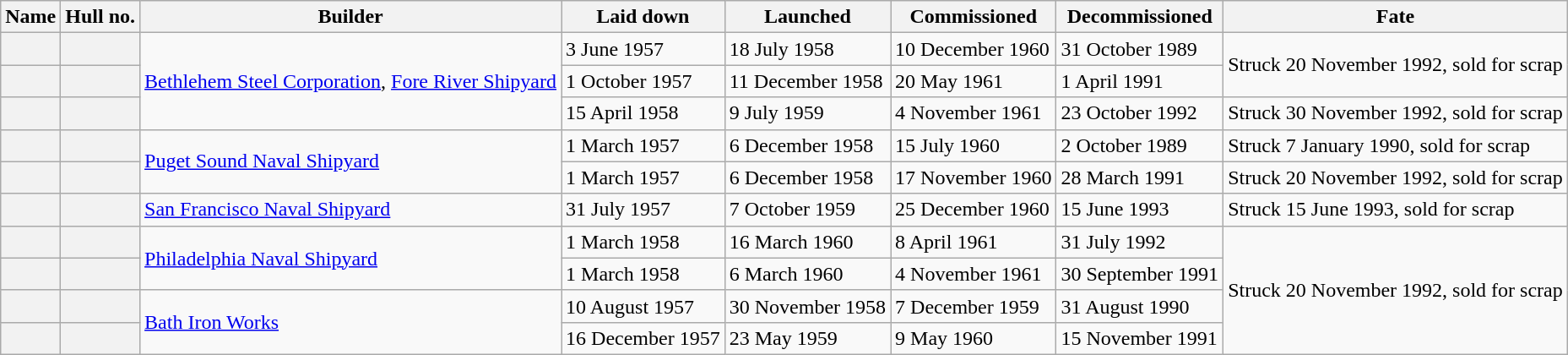<table class="wikitable sortable plainrowheaders">
<tr>
<th scope="col">Name</th>
<th scope="col">Hull no.</th>
<th scope="col" style="max-width: 9em;">Builder</th>
<th scope="col" style="max-width: 6em;">Laid down</th>
<th scope="col" style="max-width: 6em;">Launched</th>
<th scope="col" style="max-width: 6em;">Commissioned</th>
<th scope="col" style="max-width: 6em;">Decommissioned</th>
<th scope="col">Fate</th>
</tr>
<tr>
<th scope="row"></th>
<th scope="row"> </th>
<td rowspan=3><a href='#'>Bethlehem Steel Corporation</a>, <a href='#'>Fore River Shipyard</a></td>
<td>3 June 1957</td>
<td>18 July 1958</td>
<td>10 December 1960</td>
<td>31 October 1989</td>
<td rowspan=2 data-sort-value="20 November 1992">Struck 20 November 1992, sold for scrap</td>
</tr>
<tr>
<th scope="row"></th>
<th scope="row"> </th>
<td>1 October 1957</td>
<td>11 December 1958</td>
<td>20 May 1961</td>
<td>1 April 1991</td>
</tr>
<tr>
<th scope="row"></th>
<th scope="row"> </th>
<td>15 April 1958</td>
<td>9 July 1959</td>
<td>4 November 1961</td>
<td>23 October 1992</td>
<td data-sort-value="30 November 1992">Struck 30 November 1992, sold for scrap</td>
</tr>
<tr>
<th scope="row"></th>
<th scope="row"> </th>
<td rowspan=2><a href='#'>Puget Sound Naval Shipyard</a></td>
<td>1 March 1957</td>
<td>6 December 1958</td>
<td>15 July 1960</td>
<td>2 October 1989</td>
<td data-sort-value="7 January 1990">Struck 7 January 1990, sold for scrap</td>
</tr>
<tr>
<th scope="row"></th>
<th scope="row"> </th>
<td>1 March 1957</td>
<td>6 December 1958</td>
<td>17 November 1960</td>
<td>28 March 1991</td>
<td data-sort-value="20 November 1992">Struck 20 November 1992, sold for scrap</td>
</tr>
<tr>
<th scope="row"></th>
<th scope="row"> </th>
<td><a href='#'>San Francisco Naval Shipyard</a></td>
<td>31 July 1957</td>
<td>7 October 1959</td>
<td>25 December 1960</td>
<td>15 June 1993</td>
<td data-sort-value="15 June 1993">Struck 15 June 1993, sold for scrap</td>
</tr>
<tr>
<th scope="row"></th>
<th scope="row"> </th>
<td rowspan=2><a href='#'>Philadelphia Naval Shipyard</a></td>
<td>1 March 1958</td>
<td>16 March 1960</td>
<td>8 April 1961</td>
<td>31 July 1992</td>
<td rowspan=4 data-sort-value="20 November 1992">Struck 20 November 1992, sold for scrap</td>
</tr>
<tr>
<th scope="row"></th>
<th scope="row"> </th>
<td>1 March 1958</td>
<td>6 March 1960</td>
<td>4 November 1961</td>
<td>30 September 1991</td>
</tr>
<tr>
<th scope="row"></th>
<th scope="row"> </th>
<td rowspan=2><a href='#'>Bath Iron Works</a></td>
<td>10 August 1957</td>
<td>30 November 1958</td>
<td>7 December 1959</td>
<td>31 August 1990</td>
</tr>
<tr>
<th scope="row"></th>
<th scope="row"> </th>
<td>16 December 1957</td>
<td>23 May 1959</td>
<td>9 May 1960</td>
<td>15 November 1991</td>
</tr>
</table>
